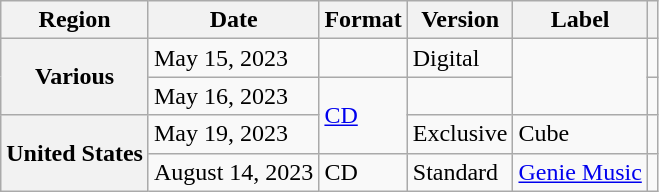<table class="wikitable plainrowheaders">
<tr>
<th scope="col">Region</th>
<th scope="col">Date</th>
<th scope="col">Format</th>
<th scope="col">Version</th>
<th scope="col">Label</th>
<th scope="col" class="unsortable"></th>
</tr>
<tr>
<th scope="row" rowspan="2">Various</th>
<td>May 15, 2023</td>
<td></td>
<td>Digital</td>
<td rowspan="2"></td>
<td style="text-align:center"></td>
</tr>
<tr>
<td>May 16, 2023</td>
<td rowspan="2"><a href='#'>CD</a></td>
<td></td>
<td style="text-align:center"></td>
</tr>
<tr>
<th scope="row" rowspan="2">United States</th>
<td>May 19, 2023</td>
<td>Exclusive</td>
<td>Cube</td>
<td style="text-align:center"></td>
</tr>
<tr>
<td>August 14, 2023</td>
<td>CD</td>
<td>Standard</td>
<td><a href='#'>Genie Music</a></td>
<td style="text-align:center"></td>
</tr>
</table>
